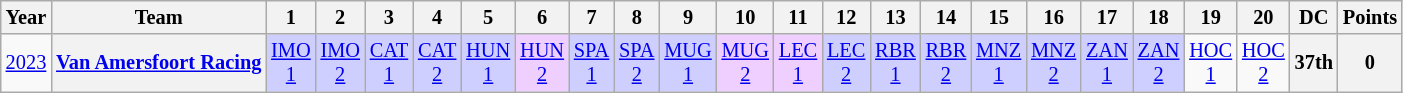<table class="wikitable" style="text-align:center; font-size:85%">
<tr>
<th>Year</th>
<th>Team</th>
<th>1</th>
<th>2</th>
<th>3</th>
<th>4</th>
<th>5</th>
<th>6</th>
<th>7</th>
<th>8</th>
<th>9</th>
<th>10</th>
<th>11</th>
<th>12</th>
<th>13</th>
<th>14</th>
<th>15</th>
<th>16</th>
<th>17</th>
<th>18</th>
<th>19</th>
<th>20</th>
<th>DC</th>
<th>Points</th>
</tr>
<tr>
<td><a href='#'>2023</a></td>
<th nowrap><a href='#'>Van Amersfoort Racing</a></th>
<td style="background:#CFCFFF;"><a href='#'>IMO<br>1</a><br></td>
<td style="background:#CFCFFF;"><a href='#'>IMO<br>2</a><br></td>
<td style="background:#CFCFFF;"><a href='#'>CAT<br>1</a><br></td>
<td style="background:#CFCFFF;"><a href='#'>CAT<br>2</a><br></td>
<td style="background:#CFCFFF;"><a href='#'>HUN<br>1</a><br></td>
<td style="background:#EFCFFF;"><a href='#'>HUN<br>2</a><br></td>
<td style="background:#CFCFFF;"><a href='#'>SPA<br>1</a><br></td>
<td style="background:#CFCFFF;"><a href='#'>SPA<br>2</a><br></td>
<td style="background:#CFCFFF;"><a href='#'>MUG<br>1</a><br></td>
<td style="background:#EFCFFF;"><a href='#'>MUG<br>2</a><br></td>
<td style="background:#EFCFFF;"><a href='#'>LEC<br>1</a><br></td>
<td style="background:#CFCFFF;"><a href='#'>LEC<br>2</a><br></td>
<td style="background:#CFCFFF;"><a href='#'>RBR<br>1</a><br></td>
<td style="background:#CFCFFF;"><a href='#'>RBR<br>2</a><br></td>
<td style="background:#CFCFFF;"><a href='#'>MNZ<br>1</a><br></td>
<td style="background:#CFCFFF;"><a href='#'>MNZ<br>2</a><br></td>
<td style="background:#CFCFFF;"><a href='#'>ZAN<br>1</a><br></td>
<td style="background:#CFCFFF;"><a href='#'>ZAN<br>2</a><br></td>
<td><a href='#'>HOC<br>1</a><br></td>
<td><a href='#'>HOC<br>2</a></td>
<th>37th</th>
<th>0</th>
</tr>
</table>
